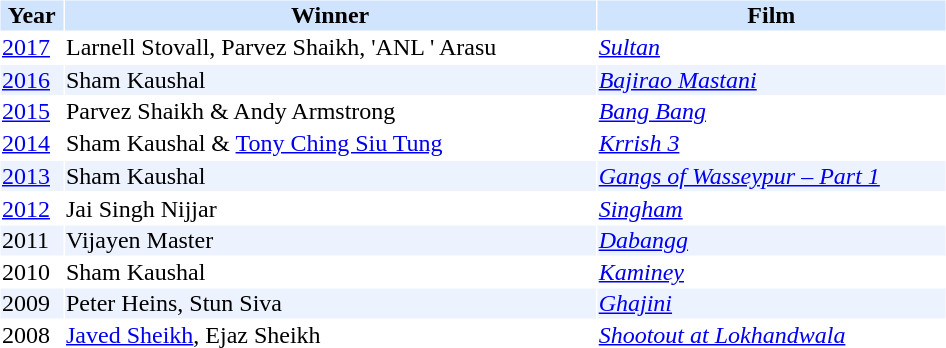<table cellspacing="1" cellpadding="1" border="0" width="50%">
<tr bgcolor="#d1e4fd">
<th>Year</th>
<th>Winner</th>
<th>Film</th>
</tr>
<tr>
<td><a href='#'>2017</a></td>
<td>Larnell Stovall, Parvez Shaikh, 'ANL ' Arasu</td>
<td><em><a href='#'>Sultan</a></em></td>
</tr>
<tr>
</tr>
<tr bgcolor=#edf3fe>
<td><a href='#'>2016</a></td>
<td>Sham Kaushal</td>
<td><em><a href='#'>Bajirao Mastani</a></em></td>
</tr>
<tr>
<td><a href='#'>2015</a></td>
<td>Parvez Shaikh & Andy Armstrong</td>
<td><em><a href='#'>Bang Bang</a></em></td>
</tr>
<tr>
<td><a href='#'>2014</a></td>
<td>Sham Kaushal & <a href='#'>Tony Ching Siu Tung</a></td>
<td><em><a href='#'>Krrish 3</a></em></td>
</tr>
<tr>
</tr>
<tr bgcolor=#edf3fe>
<td><a href='#'>2013</a></td>
<td>Sham Kaushal</td>
<td><em><a href='#'>Gangs of Wasseypur – Part 1</a></em></td>
</tr>
<tr>
</tr>
<tr>
<td><a href='#'>2012</a></td>
<td>Jai Singh Nijjar</td>
<td><em><a href='#'>Singham</a></em></td>
</tr>
<tr bgcolor=#edf3fe>
<td>2011</td>
<td>Vijayen Master</td>
<td><em><a href='#'>Dabangg</a></em></td>
</tr>
<tr>
<td>2010</td>
<td>Sham Kaushal</td>
<td><em><a href='#'>Kaminey</a></em></td>
</tr>
<tr bgcolor=#edf3fe>
<td>2009</td>
<td>Peter Heins, Stun Siva</td>
<td><em><a href='#'>Ghajini</a></em></td>
</tr>
<tr>
<td>2008</td>
<td><a href='#'>Javed Sheikh</a>, Ejaz Sheikh</td>
<td><em><a href='#'>Shootout at Lokhandwala</a></em></td>
</tr>
<tr>
</tr>
</table>
